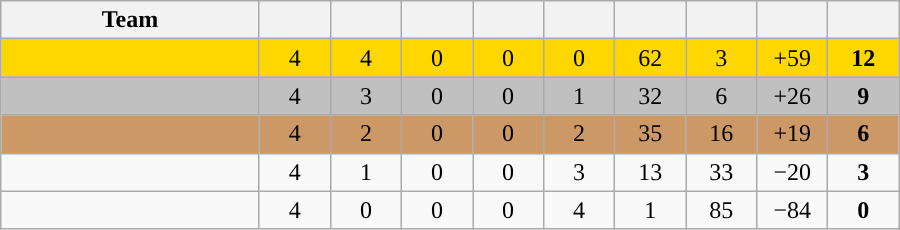<table class="wikitable" style="text-align:center;">
<tr>
<th width=165>Team</th>
<th width=40></th>
<th width=40></th>
<th width=40></th>
<th width=40></th>
<th width=40></th>
<th width=40></th>
<th width=40></th>
<th width=40></th>
<th width=40></th>
</tr>
<tr bgcolor="#ffd700">
<td style="text-align:left;"></td>
<td>4</td>
<td>4</td>
<td>0</td>
<td>0</td>
<td>0</td>
<td>62</td>
<td>3</td>
<td>+59</td>
<td><strong>12</strong></td>
</tr>
<tr bgcolor="#c0c0c0">
<td style="text-align:left;"></td>
<td>4</td>
<td>3</td>
<td>0</td>
<td>0</td>
<td>1</td>
<td>32</td>
<td>6</td>
<td>+26</td>
<td><strong>9</strong></td>
</tr>
<tr bgcolor="#cc9966">
<td style="text-align:left;"></td>
<td>4</td>
<td>2</td>
<td>0</td>
<td>0</td>
<td>2</td>
<td>35</td>
<td>16</td>
<td>+19</td>
<td><strong>6</strong></td>
</tr>
<tr style="background:">
<td style="text-align:left;"></td>
<td>4</td>
<td>1</td>
<td>0</td>
<td>0</td>
<td>3</td>
<td>13</td>
<td>33</td>
<td>−20</td>
<td><strong>3</strong></td>
</tr>
<tr style="background:">
<td style="text-align:left;"></td>
<td>4</td>
<td>0</td>
<td>0</td>
<td>0</td>
<td>4</td>
<td>1</td>
<td>85</td>
<td>−84</td>
<td><strong>0</strong></td>
</tr>
</table>
